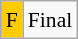<table class="wikitable" style="margin:0.5em auto; font-size:90%; line-height:1.25em; text-align:center;">
<tr>
<td style="background-color:#FFCC00;">F</td>
<td>Final</td>
</tr>
</table>
